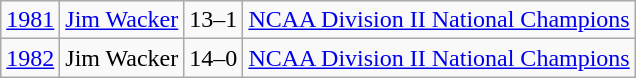<table class="wikitable">
<tr style="text-align:center;">
<td><a href='#'>1981</a></td>
<td><a href='#'>Jim Wacker</a></td>
<td>13–1</td>
<td><a href='#'>NCAA Division II National Champions</a></td>
</tr>
<tr style="text-align:center;">
<td><a href='#'>1982</a></td>
<td>Jim Wacker</td>
<td>14–0</td>
<td><a href='#'>NCAA Division II National Champions</a></td>
</tr>
</table>
